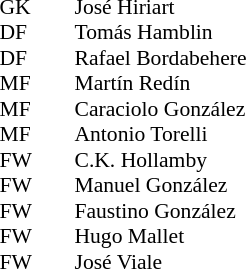<table style="font-size: 90%" cellspacing="0" cellpadding="0" align=center>
<tr>
<th width=25></th>
<th width=25></th>
</tr>
<tr>
<td>GK</td>
<td></td>
<td> José Hiriart</td>
</tr>
<tr>
<td>DF</td>
<td></td>
<td> Tomás Hamblin</td>
</tr>
<tr>
<td>DF</td>
<td></td>
<td> Rafael Bordabehere</td>
</tr>
<tr>
<td>MF</td>
<td></td>
<td> Martín Redín</td>
</tr>
<tr>
<td>MF</td>
<td></td>
<td> Caraciolo González</td>
</tr>
<tr>
<td>MF</td>
<td></td>
<td> Antonio Torelli</td>
</tr>
<tr>
<td>FW</td>
<td></td>
<td> C.K. Hollamby</td>
</tr>
<tr>
<td>FW</td>
<td></td>
<td> Manuel González</td>
</tr>
<tr>
<td>FW</td>
<td></td>
<td> Faustino González</td>
</tr>
<tr>
<td>FW</td>
<td></td>
<td> Hugo Mallet</td>
</tr>
<tr>
<td>FW</td>
<td></td>
<td> José Viale</td>
</tr>
</table>
